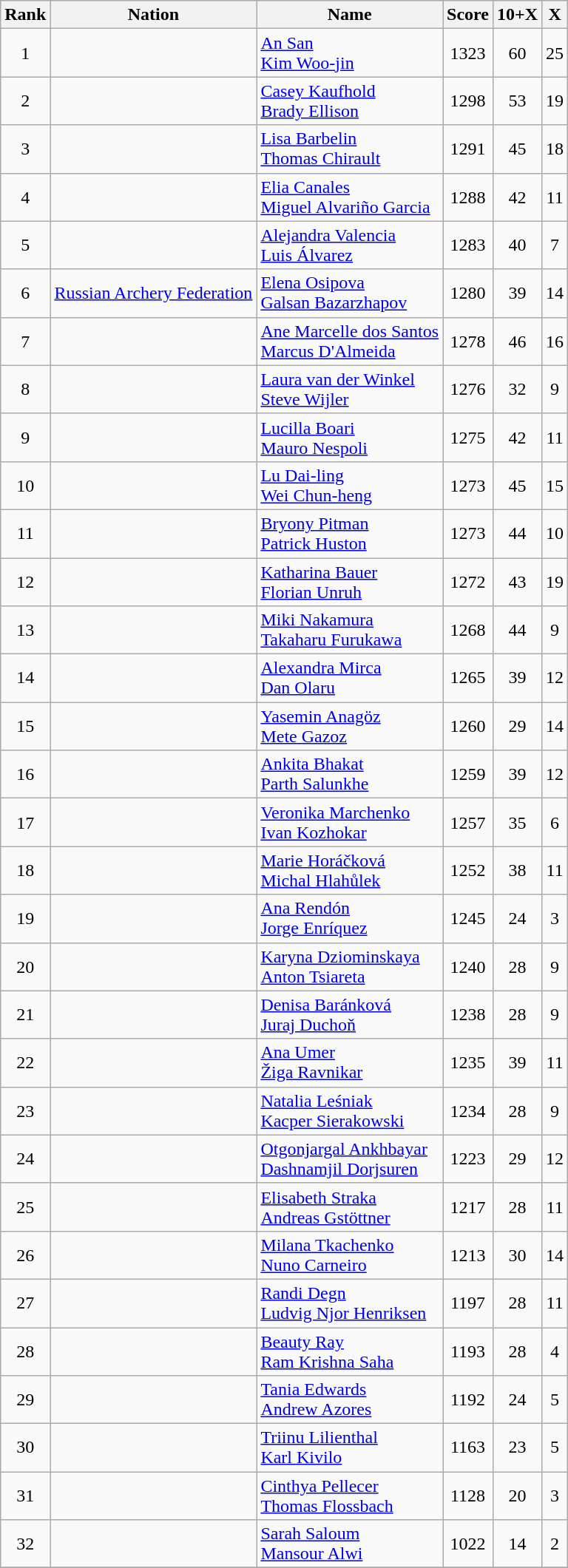<table class="wikitable sortable" style="text-align:center">
<tr>
<th>Rank</th>
<th>Nation</th>
<th>Name</th>
<th>Score</th>
<th>10+X</th>
<th>X</th>
</tr>
<tr>
<td>1</td>
<td align=left></td>
<td align=left><a href='#'>An San</a> <br> <a href='#'>Kim Woo-jin</a></td>
<td>1323</td>
<td>60</td>
<td>25</td>
</tr>
<tr>
<td>2</td>
<td align=left></td>
<td align=left><a href='#'>Casey Kaufhold</a> <br> <a href='#'>Brady Ellison</a></td>
<td>1298</td>
<td>53</td>
<td>19</td>
</tr>
<tr>
<td>3</td>
<td align=left></td>
<td align=left><a href='#'>Lisa Barbelin</a> <br> <a href='#'>Thomas Chirault</a></td>
<td>1291</td>
<td>45</td>
<td>18</td>
</tr>
<tr>
<td>4</td>
<td align=left></td>
<td align=left><a href='#'>Elia Canales</a> <br> <a href='#'>Miguel Alvariño Garcia</a></td>
<td>1288</td>
<td>42</td>
<td>11</td>
</tr>
<tr>
<td>5</td>
<td align=left></td>
<td align=left><a href='#'>Alejandra Valencia</a> <br> <a href='#'>Luis Álvarez</a></td>
<td>1283</td>
<td>40</td>
<td>7</td>
</tr>
<tr>
<td>6</td>
<td align=left><a href='#'>Russian Archery Federation</a></td>
<td align=left><a href='#'>Elena Osipova</a> <br> <a href='#'>Galsan Bazarzhapov</a></td>
<td>1280</td>
<td>39</td>
<td>14</td>
</tr>
<tr>
<td>7</td>
<td align=left></td>
<td align=left><a href='#'>Ane Marcelle dos Santos</a> <br> <a href='#'>Marcus D'Almeida</a></td>
<td>1278</td>
<td>46</td>
<td>16</td>
</tr>
<tr>
<td>8</td>
<td align=left></td>
<td align=left><a href='#'>Laura van der Winkel</a> <br> <a href='#'>Steve Wijler</a></td>
<td>1276</td>
<td>32</td>
<td>9</td>
</tr>
<tr>
<td>9</td>
<td align=left></td>
<td align=left><a href='#'>Lucilla Boari</a> <br> <a href='#'>Mauro Nespoli</a></td>
<td>1275</td>
<td>42</td>
<td>11</td>
</tr>
<tr>
<td>10</td>
<td align=left></td>
<td align=left><a href='#'>Lu Dai-ling</a> <br> <a href='#'>Wei Chun-heng</a></td>
<td>1273</td>
<td>45</td>
<td>15</td>
</tr>
<tr>
<td>11</td>
<td align=left></td>
<td align=left><a href='#'>Bryony Pitman</a> <br> <a href='#'>Patrick Huston</a></td>
<td>1273</td>
<td>44</td>
<td>10</td>
</tr>
<tr>
<td>12</td>
<td align=left></td>
<td align=left><a href='#'>Katharina Bauer</a> <br> <a href='#'>Florian Unruh</a></td>
<td>1272</td>
<td>43</td>
<td>19</td>
</tr>
<tr>
<td>13</td>
<td align=left></td>
<td align=left><a href='#'>Miki Nakamura</a> <br> <a href='#'>Takaharu Furukawa</a></td>
<td>1268</td>
<td>44</td>
<td>9</td>
</tr>
<tr>
<td>14</td>
<td align=left></td>
<td align=left><a href='#'>Alexandra Mirca</a> <br> <a href='#'>Dan Olaru</a></td>
<td>1265</td>
<td>39</td>
<td>12</td>
</tr>
<tr>
<td>15</td>
<td align=left></td>
<td align=left><a href='#'>Yasemin Anagöz</a> <br> <a href='#'>Mete Gazoz</a></td>
<td>1260</td>
<td>29</td>
<td>14</td>
</tr>
<tr>
<td>16</td>
<td align=left></td>
<td align=left><a href='#'>Ankita Bhakat</a> <br> <a href='#'>Parth Salunkhe</a></td>
<td>1259</td>
<td>39</td>
<td>12</td>
</tr>
<tr>
<td>17</td>
<td align=left></td>
<td align=left><a href='#'>Veronika Marchenko</a> <br> <a href='#'>Ivan Kozhokar</a></td>
<td>1257</td>
<td>35</td>
<td>6</td>
</tr>
<tr>
<td>18</td>
<td align=left></td>
<td align=left><a href='#'>Marie Horáčková</a> <br> <a href='#'>Michal Hlahůlek</a></td>
<td>1252</td>
<td>38</td>
<td>11</td>
</tr>
<tr>
<td>19</td>
<td align=left></td>
<td align=left><a href='#'>Ana Rendón</a> <br> <a href='#'>Jorge Enríquez</a></td>
<td>1245</td>
<td>24</td>
<td>3</td>
</tr>
<tr>
<td>20</td>
<td align=left></td>
<td align=left><a href='#'>Karyna Dziominskaya</a> <br> <a href='#'>Anton Tsiareta</a></td>
<td>1240</td>
<td>28</td>
<td>9</td>
</tr>
<tr>
<td>21</td>
<td align=left></td>
<td align=left><a href='#'>Denisa Baránková</a> <br> <a href='#'>Juraj Duchoň</a></td>
<td>1238</td>
<td>28</td>
<td>9</td>
</tr>
<tr>
<td>22</td>
<td align=left></td>
<td align=left><a href='#'>Ana Umer</a> <br> <a href='#'>Žiga Ravnikar</a></td>
<td>1235</td>
<td>39</td>
<td>11</td>
</tr>
<tr>
<td>23</td>
<td align=left></td>
<td align=left><a href='#'>Natalia Leśniak</a> <br> <a href='#'>Kacper Sierakowski</a></td>
<td>1234</td>
<td>28</td>
<td>9</td>
</tr>
<tr>
<td>24</td>
<td align=left></td>
<td align=left><a href='#'>Otgonjargal Ankhbayar</a> <br> <a href='#'>Dashnamjil Dorjsuren</a></td>
<td>1223</td>
<td>29</td>
<td>12</td>
</tr>
<tr>
<td>25</td>
<td align=left></td>
<td align=left><a href='#'>Elisabeth Straka</a> <br> <a href='#'>Andreas Gstöttner</a></td>
<td>1217</td>
<td>28</td>
<td>11</td>
</tr>
<tr>
<td>26</td>
<td align=left></td>
<td align=left><a href='#'>Milana Tkachenko</a> <br> <a href='#'>Nuno Carneiro</a></td>
<td>1213</td>
<td>30</td>
<td>14</td>
</tr>
<tr>
<td>27</td>
<td align=left></td>
<td align=left><a href='#'>Randi Degn</a> <br> <a href='#'>Ludvig Njor Henriksen</a></td>
<td>1197</td>
<td>28</td>
<td>11</td>
</tr>
<tr>
<td>28</td>
<td align=left></td>
<td align=left><a href='#'>Beauty Ray</a> <br> <a href='#'>Ram Krishna Saha</a></td>
<td>1193</td>
<td>28</td>
<td>4</td>
</tr>
<tr>
<td>29</td>
<td align=left></td>
<td align=left><a href='#'>Tania Edwards</a> <br> <a href='#'>Andrew Azores</a></td>
<td>1192</td>
<td>24</td>
<td>5</td>
</tr>
<tr>
<td>30</td>
<td align=left></td>
<td align=left><a href='#'>Triinu Lilienthal</a> <br> <a href='#'>Karl Kivilo</a></td>
<td>1163</td>
<td>23</td>
<td>5</td>
</tr>
<tr>
<td>31</td>
<td align=left></td>
<td align=left><a href='#'>Cinthya Pellecer</a> <br> <a href='#'>Thomas Flossbach</a></td>
<td>1128</td>
<td>20</td>
<td>3</td>
</tr>
<tr>
<td>32</td>
<td align=left></td>
<td align=left><a href='#'>Sarah Saloum</a> <br> <a href='#'>Mansour Alwi</a></td>
<td>1022</td>
<td>14</td>
<td>2</td>
</tr>
<tr>
</tr>
</table>
